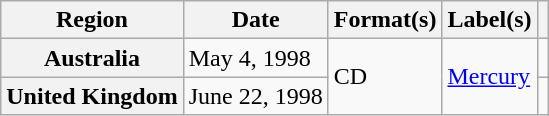<table class="wikitable plainrowheaders">
<tr>
<th scope="col">Region</th>
<th scope="col">Date</th>
<th scope="col">Format(s)</th>
<th scope="col">Label(s)</th>
<th scope="col"></th>
</tr>
<tr>
<th scope="row">Australia</th>
<td>May 4, 1998</td>
<td rowspan="2">CD</td>
<td rowspan="2"><a href='#'>Mercury</a></td>
<td></td>
</tr>
<tr>
<th scope="row">United Kingdom</th>
<td>June 22, 1998</td>
<td></td>
</tr>
</table>
